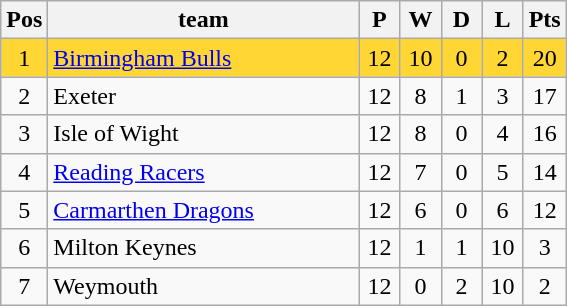<table class="wikitable" style="font-size: 100%">
<tr>
<th width=20>Pos</th>
<th width=200>team</th>
<th width=20>P</th>
<th width=20>W</th>
<th width=20>D</th>
<th width=20>L</th>
<th width=20>Pts</th>
</tr>
<tr align=center style="background: #FFD633;">
<td>1</td>
<td align="left"><a href='#'>Birmingham Bulls</a></td>
<td>12</td>
<td>10</td>
<td>0</td>
<td>2</td>
<td>20</td>
</tr>
<tr align=center>
<td>2</td>
<td align="left">Exeter</td>
<td>12</td>
<td>8</td>
<td>1</td>
<td>3</td>
<td>17</td>
</tr>
<tr align=center>
<td>3</td>
<td align="left">Isle of Wight</td>
<td>12</td>
<td>8</td>
<td>0</td>
<td>4</td>
<td>16</td>
</tr>
<tr align=center>
<td>4</td>
<td align="left"><a href='#'>Reading Racers</a></td>
<td>12</td>
<td>7</td>
<td>0</td>
<td>5</td>
<td>14</td>
</tr>
<tr align=center>
<td>5</td>
<td align="left"><a href='#'>Carmarthen Dragons</a></td>
<td>12</td>
<td>6</td>
<td>0</td>
<td>6</td>
<td>12</td>
</tr>
<tr align=center>
<td>6</td>
<td align="left">Milton Keynes</td>
<td>12</td>
<td>1</td>
<td>1</td>
<td>10</td>
<td>3</td>
</tr>
<tr align=center>
<td>7</td>
<td align="left">Weymouth</td>
<td>12</td>
<td>0</td>
<td>2</td>
<td>10</td>
<td>2</td>
</tr>
</table>
